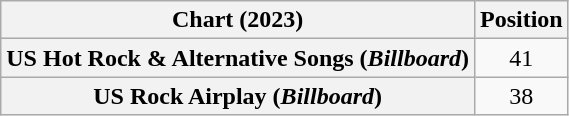<table class="wikitable sortable plainrowheaders" style="text-align: center">
<tr>
<th scope="col">Chart (2023)</th>
<th scope="col">Position</th>
</tr>
<tr>
<th scope="row">US Hot Rock & Alternative Songs (<em>Billboard</em>)</th>
<td>41</td>
</tr>
<tr>
<th scope="row">US Rock Airplay (<em>Billboard</em>)</th>
<td>38</td>
</tr>
</table>
